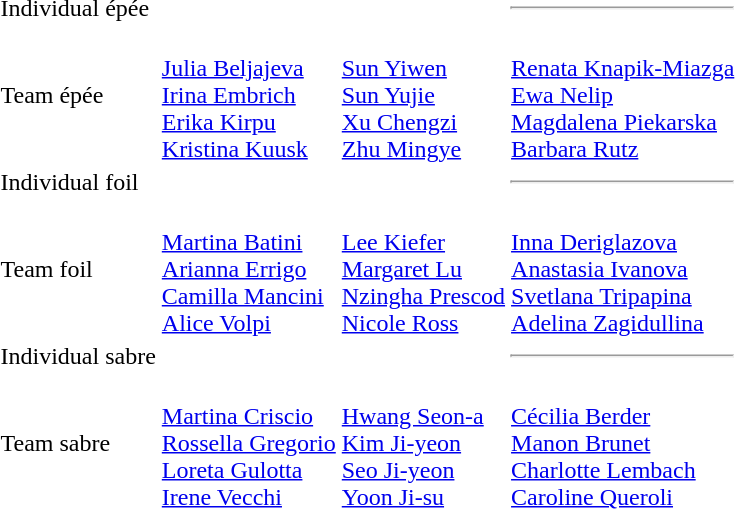<table>
<tr>
<td>Individual épée<br></td>
<td></td>
<td></td>
<td><hr></td>
</tr>
<tr>
<td>Team épée<br></td>
<td><br><a href='#'>Julia Beljajeva</a><br><a href='#'>Irina Embrich</a><br><a href='#'>Erika Kirpu</a><br><a href='#'>Kristina Kuusk</a></td>
<td><br><a href='#'>Sun Yiwen</a><br><a href='#'>Sun Yujie</a><br><a href='#'>Xu Chengzi</a><br><a href='#'>Zhu Mingye</a></td>
<td><br><a href='#'>Renata Knapik-Miazga</a><br><a href='#'>Ewa Nelip</a><br><a href='#'>Magdalena Piekarska</a><br><a href='#'>Barbara Rutz</a></td>
</tr>
<tr>
<td>Individual foil<br></td>
<td></td>
<td></td>
<td><hr></td>
</tr>
<tr>
<td>Team foil<br></td>
<td><br><a href='#'>Martina Batini</a><br><a href='#'>Arianna Errigo</a><br><a href='#'>Camilla Mancini</a><br><a href='#'>Alice Volpi</a></td>
<td><br><a href='#'>Lee Kiefer</a><br><a href='#'>Margaret Lu</a><br><a href='#'>Nzingha Prescod</a><br><a href='#'>Nicole Ross</a></td>
<td><br><a href='#'>Inna Deriglazova</a><br><a href='#'>Anastasia Ivanova</a><br><a href='#'>Svetlana Tripapina</a><br><a href='#'>Adelina Zagidullina</a></td>
</tr>
<tr>
<td>Individual sabre<br></td>
<td></td>
<td></td>
<td><hr></td>
</tr>
<tr>
<td>Team sabre<br></td>
<td><br><a href='#'>Martina Criscio</a><br><a href='#'>Rossella Gregorio</a><br><a href='#'>Loreta Gulotta</a><br><a href='#'>Irene Vecchi</a></td>
<td><br><a href='#'>Hwang Seon-a</a><br><a href='#'>Kim Ji-yeon</a><br><a href='#'>Seo Ji-yeon</a><br><a href='#'>Yoon Ji-su</a></td>
<td><br><a href='#'>Cécilia Berder</a><br><a href='#'>Manon Brunet</a><br><a href='#'>Charlotte Lembach</a><br><a href='#'>Caroline Queroli</a></td>
</tr>
</table>
